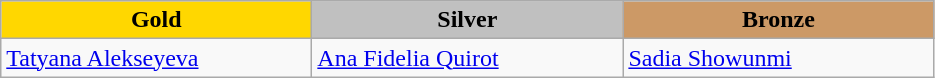<table class="wikitable" style="text-align:left">
<tr align="center">
<td width=200 bgcolor=gold><strong>Gold</strong></td>
<td width=200 bgcolor=silver><strong>Silver</strong></td>
<td width=200 bgcolor=CC9966><strong>Bronze</strong></td>
</tr>
<tr>
<td><a href='#'>Tatyana Alekseyeva</a><br><em></em></td>
<td><a href='#'>Ana Fidelia Quirot</a><br><em></em></td>
<td><a href='#'>Sadia Showunmi</a><br><em></em></td>
</tr>
</table>
